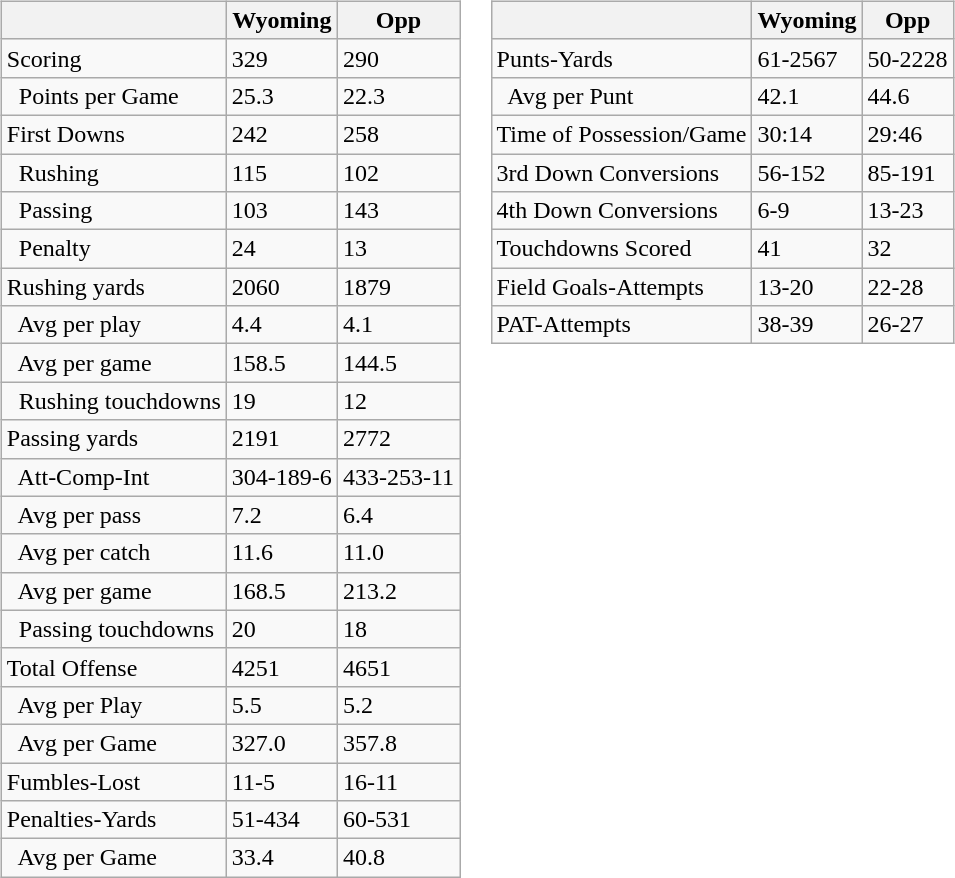<table>
<tr>
<td valign="top"><br><table class="wikitable" style="white-space:nowrap;">
<tr>
<th></th>
<th>Wyoming</th>
<th>Opp</th>
</tr>
<tr>
<td>Scoring</td>
<td>329</td>
<td>290</td>
</tr>
<tr>
<td>  Points per Game</td>
<td>25.3</td>
<td>22.3</td>
</tr>
<tr>
<td>First Downs</td>
<td>242</td>
<td>258</td>
</tr>
<tr>
<td>  Rushing</td>
<td>115</td>
<td>102</td>
</tr>
<tr>
<td>  Passing</td>
<td>103</td>
<td>143</td>
</tr>
<tr>
<td>  Penalty</td>
<td>24</td>
<td>13</td>
</tr>
<tr>
<td>Rushing yards</td>
<td>2060</td>
<td>1879</td>
</tr>
<tr>
<td>  Avg per play</td>
<td>4.4</td>
<td>4.1</td>
</tr>
<tr>
<td>  Avg per game</td>
<td>158.5</td>
<td>144.5</td>
</tr>
<tr>
<td>  Rushing touchdowns</td>
<td>19</td>
<td>12</td>
</tr>
<tr>
<td>Passing yards</td>
<td>2191</td>
<td>2772</td>
</tr>
<tr>
<td>  Att-Comp-Int</td>
<td>304-189-6</td>
<td>433-253-11</td>
</tr>
<tr>
<td>  Avg per pass</td>
<td>7.2</td>
<td>6.4</td>
</tr>
<tr>
<td>  Avg per catch</td>
<td>11.6</td>
<td>11.0</td>
</tr>
<tr>
<td>  Avg per game</td>
<td>168.5</td>
<td>213.2</td>
</tr>
<tr>
<td>  Passing touchdowns</td>
<td>20</td>
<td>18</td>
</tr>
<tr>
<td>Total Offense</td>
<td>4251</td>
<td>4651</td>
</tr>
<tr>
<td>  Avg per Play</td>
<td>5.5</td>
<td>5.2</td>
</tr>
<tr>
<td>  Avg per Game</td>
<td>327.0</td>
<td>357.8</td>
</tr>
<tr>
<td>Fumbles-Lost</td>
<td>11-5</td>
<td>16-11</td>
</tr>
<tr>
<td>Penalties-Yards</td>
<td>51-434</td>
<td>60-531</td>
</tr>
<tr>
<td>  Avg per Game</td>
<td>33.4</td>
<td>40.8</td>
</tr>
</table>
</td>
<td valign="top"><br><table class="wikitable" style="white-space:nowrap;">
<tr>
<th></th>
<th>Wyoming</th>
<th>Opp</th>
</tr>
<tr>
<td>Punts-Yards</td>
<td>61-2567</td>
<td>50-2228</td>
</tr>
<tr>
<td>  Avg per Punt</td>
<td>42.1</td>
<td>44.6</td>
</tr>
<tr>
<td>Time of Possession/Game</td>
<td>30:14</td>
<td>29:46</td>
</tr>
<tr>
<td>3rd Down Conversions</td>
<td>56-152</td>
<td>85-191</td>
</tr>
<tr>
<td>4th Down Conversions</td>
<td>6-9</td>
<td>13-23</td>
</tr>
<tr>
<td>Touchdowns Scored</td>
<td>41</td>
<td>32</td>
</tr>
<tr>
<td>Field Goals-Attempts</td>
<td>13-20</td>
<td>22-28</td>
</tr>
<tr>
<td>PAT-Attempts</td>
<td>38-39</td>
<td>26-27</td>
</tr>
</table>
</td>
</tr>
</table>
